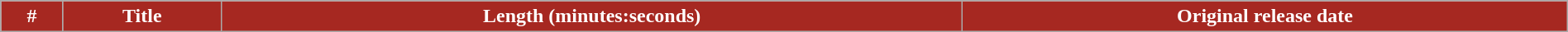<table class="wikitable plainrowheaders" style="width:100%;">
<tr style="color:white">
<th style="background-color: #A62821;">#</th>
<th style="background-color: #A62821;">Title</th>
<th style="background-color: #A62821;">Length (minutes:seconds)</th>
<th style="background-color: #A62821;">Original release date<br>









</th>
</tr>
</table>
